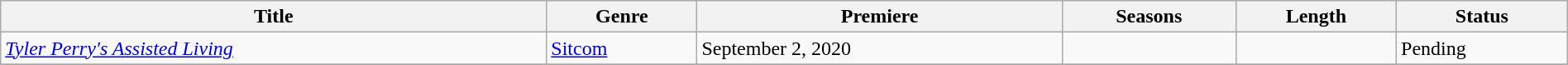<table class="wikitable sortable" style="width:100%;">
<tr>
<th>Title</th>
<th>Genre</th>
<th>Premiere</th>
<th>Seasons</th>
<th>Length</th>
<th>Status</th>
</tr>
<tr>
<td><em><a href='#'>Tyler Perry's Assisted Living</a></em></td>
<td><a href='#'>Sitcom</a></td>
<td>September 2, 2020</td>
<td></td>
<td></td>
<td>Pending</td>
</tr>
<tr>
</tr>
</table>
